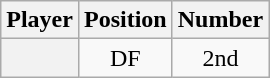<table class="wikitable plainrowheaders sortable" style="text-align:center">
<tr>
<th scope=col>Player</th>
<th scope=col>Position</th>
<th scope=col>Number</th>
</tr>
<tr>
<th scope=row></th>
<td>DF</td>
<td>2nd</td>
</tr>
</table>
